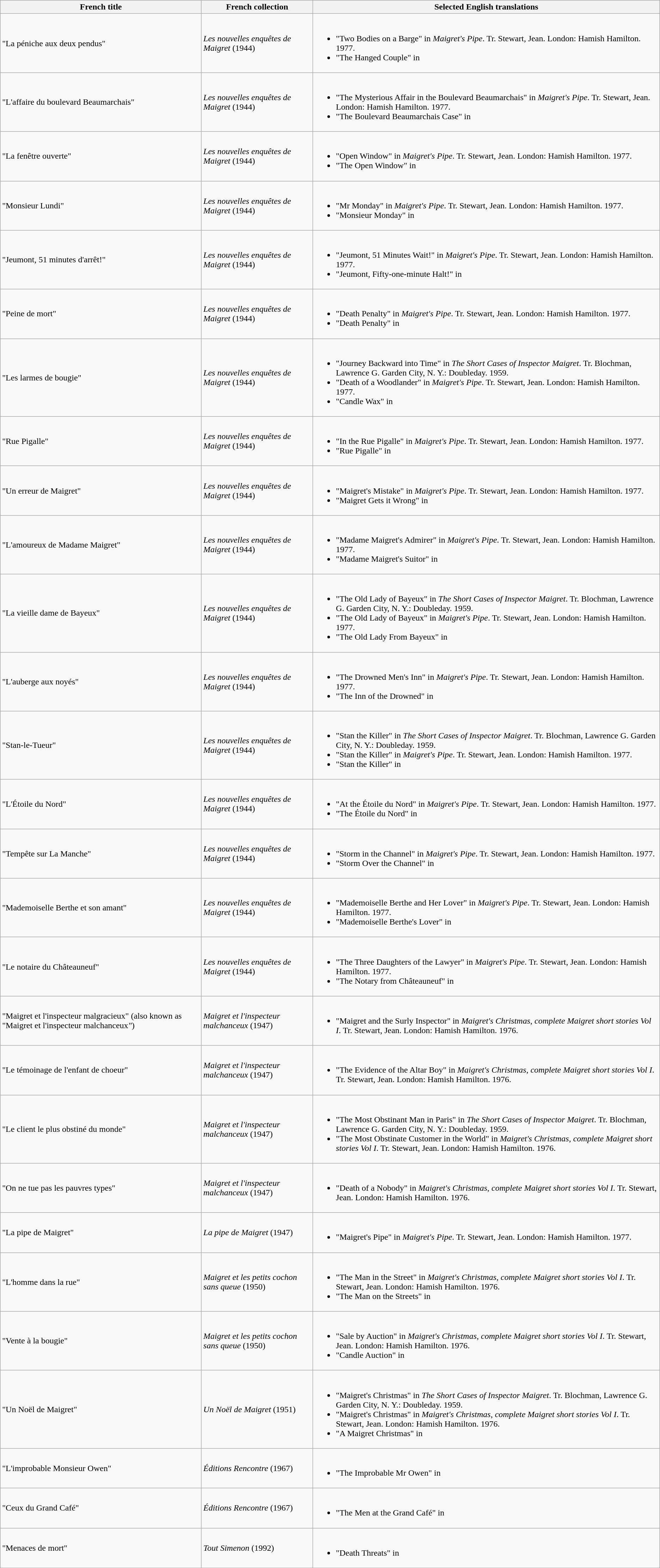<table class="wikitable">
<tr>
<th>French title</th>
<th>French collection</th>
<th>Selected English translations</th>
</tr>
<tr>
<td>"La péniche aux deux pendus"</td>
<td><em>Les nouvelles enquêtes de Maigret</em> (1944)</td>
<td><br><ul><li>"Two Bodies on a Barge" in <em>Maigret's Pipe</em>. Tr. Stewart, Jean. London: Hamish Hamilton. 1977.</li><li>"The Hanged Couple" in </li></ul></td>
</tr>
<tr>
<td>"L'affaire du boulevard Beaumarchais"</td>
<td><em>Les nouvelles enquêtes de Maigret</em> (1944)</td>
<td><br><ul><li>"The Mysterious Affair in the Boulevard Beaumarchais" in <em>Maigret's Pipe</em>. Tr. Stewart, Jean. London: Hamish Hamilton. 1977.</li><li>"The Boulevard Beaumarchais Case" in </li></ul></td>
</tr>
<tr>
<td>"La fenêtre ouverte"</td>
<td><em>Les nouvelles enquêtes de Maigret</em> (1944)</td>
<td><br><ul><li>"Open Window" in <em>Maigret's Pipe</em>. Tr. Stewart, Jean. London: Hamish Hamilton. 1977.</li><li>"The Open Window" in </li></ul></td>
</tr>
<tr>
<td>"Monsieur Lundi"</td>
<td><em>Les nouvelles enquêtes de Maigret</em> (1944)</td>
<td><br><ul><li>"Mr Monday" in <em>Maigret's Pipe</em>. Tr. Stewart, Jean. London: Hamish Hamilton. 1977.</li><li>"Monsieur Monday" in </li></ul></td>
</tr>
<tr>
<td>"Jeumont, 51 minutes d'arrêt!"</td>
<td><em>Les nouvelles enquêtes de Maigret</em> (1944)</td>
<td><br><ul><li>"Jeumont, 51 Minutes Wait!" in <em>Maigret's Pipe</em>. Tr. Stewart, Jean. London: Hamish Hamilton. 1977.</li><li>"Jeumont, Fifty-one-minute Halt!" in </li></ul></td>
</tr>
<tr>
<td>"Peine de mort"</td>
<td><em>Les nouvelles enquêtes de Maigret</em> (1944)</td>
<td><br><ul><li>"Death Penalty" in <em>Maigret's Pipe</em>. Tr. Stewart, Jean. London: Hamish Hamilton. 1977.</li><li>"Death Penalty" in </li></ul></td>
</tr>
<tr>
<td>"Les larmes de bougie"</td>
<td><em>Les nouvelles enquêtes de Maigret</em> (1944)</td>
<td><br><ul><li>"Journey Backward into Time" in <em>The Short Cases of Inspector Maigret</em>. Tr. Blochman, Lawrence G. Garden City, N. Y.: Doubleday. 1959.</li><li>"Death of a Woodlander" in <em>Maigret's Pipe</em>. Tr. Stewart, Jean. London: Hamish Hamilton. 1977.</li><li>"Candle Wax" in </li></ul></td>
</tr>
<tr>
<td>"Rue Pigalle"</td>
<td><em>Les nouvelles enquêtes de Maigret</em> (1944)</td>
<td><br><ul><li>"In the Rue Pigalle" in <em>Maigret's Pipe</em>. Tr. Stewart, Jean. London: Hamish Hamilton. 1977.</li><li>"Rue Pigalle" in </li></ul></td>
</tr>
<tr>
<td>"Un erreur de Maigret"</td>
<td><em>Les nouvelles enquêtes de Maigret</em> (1944)</td>
<td><br><ul><li>"Maigret's Mistake" in <em>Maigret's Pipe</em>. Tr. Stewart, Jean. London: Hamish Hamilton. 1977.</li><li>"Maigret Gets it Wrong" in </li></ul></td>
</tr>
<tr>
<td>"L'amoureux de Madame Maigret"</td>
<td><em>Les nouvelles enquêtes de Maigret</em> (1944)</td>
<td><br><ul><li>"Madame Maigret's Admirer" in <em>Maigret's Pipe</em>. Tr. Stewart, Jean. London: Hamish Hamilton. 1977.</li><li>"Madame Maigret's Suitor" in </li></ul></td>
</tr>
<tr>
<td>"La vieille dame de Bayeux"</td>
<td><em>Les nouvelles enquêtes de Maigret</em> (1944)</td>
<td><br><ul><li>"The Old Lady of Bayeux" in <em>The Short Cases of Inspector Maigret</em>. Tr. Blochman, Lawrence G. Garden City, N. Y.: Doubleday. 1959.</li><li>"The Old Lady of Bayeux" in <em>Maigret's Pipe</em>. Tr. Stewart, Jean. London: Hamish Hamilton. 1977.</li><li>"The Old Lady From Bayeux" in </li></ul></td>
</tr>
<tr>
<td>"L'auberge aux noyés"</td>
<td><em>Les nouvelles enquêtes de Maigret</em> (1944)</td>
<td><br><ul><li>"The Drowned Men's Inn" in <em>Maigret's Pipe</em>. Tr. Stewart, Jean. London: Hamish Hamilton. 1977.</li><li>"The Inn of the Drowned" in </li></ul></td>
</tr>
<tr>
<td>"Stan-le-Tueur"</td>
<td><em>Les nouvelles enquêtes de Maigret</em> (1944)</td>
<td><br><ul><li>"Stan the Killer"  in <em>The Short Cases of Inspector Maigret</em>. Tr. Blochman, Lawrence G. Garden City, N. Y.: Doubleday. 1959.</li><li>"Stan the Killer" in <em>Maigret's Pipe</em>. Tr. Stewart, Jean. London: Hamish Hamilton. 1977.</li><li>"Stan the Killer" in </li></ul></td>
</tr>
<tr>
<td>"L'Étoile du Nord"</td>
<td><em>Les nouvelles enquêtes de Maigret</em> (1944)</td>
<td><br><ul><li>"At the Étoile du Nord" in <em>Maigret's Pipe</em>. Tr. Stewart, Jean. London: Hamish Hamilton. 1977.</li><li>"The Étoile du Nord" in </li></ul></td>
</tr>
<tr>
<td>"Tempête sur La Manche"</td>
<td><em>Les nouvelles enquêtes de Maigret</em> (1944)</td>
<td><br><ul><li>"Storm in the Channel" in <em>Maigret's Pipe</em>. Tr. Stewart, Jean. London: Hamish Hamilton. 1977.</li><li>"Storm Over the Channel" in </li></ul></td>
</tr>
<tr>
<td>"Mademoiselle Berthe et son amant"</td>
<td><em>Les nouvelles enquêtes de Maigret</em> (1944)</td>
<td><br><ul><li>"Mademoiselle Berthe and Her Lover" in <em>Maigret's Pipe</em>. Tr. Stewart, Jean. London: Hamish Hamilton. 1977.</li><li>"Mademoiselle Berthe's Lover" in </li></ul></td>
</tr>
<tr>
<td>"Le notaire du Châteauneuf"</td>
<td><em>Les nouvelles enquêtes de Maigret</em> (1944)</td>
<td><br><ul><li>"The Three Daughters of the Lawyer" in <em>Maigret's Pipe</em>. Tr. Stewart, Jean. London: Hamish Hamilton. 1977.</li><li>"The Notary from Châteauneuf" in </li></ul></td>
</tr>
<tr>
<td>"Maigret et l'inspecteur malgracieux" (also known as "Maigret et l'inspecteur malchanceux<em>"</em>)</td>
<td><em>Maigret et l'inspecteur malchanceux</em> (1947)</td>
<td><br><ul><li>"Maigret and the Surly Inspector" in <em>Maigret's Christmas</em>, <em>complete Maigret short stories Vol I</em>. Tr. Stewart, Jean. London: Hamish Hamilton. 1976.</li></ul></td>
</tr>
<tr>
<td>"Le témoinage de l'enfant de choeur"</td>
<td><em>Maigret et l'inspecteur malchanceux</em> (1947)</td>
<td><br><ul><li>"The Evidence of the Altar Boy" in <em>Maigret's Christmas</em>, <em>complete Maigret short stories Vol I</em>. Tr. Stewart, Jean. London: Hamish Hamilton. 1976.</li></ul></td>
</tr>
<tr>
<td>"Le client le plus obstiné du monde"</td>
<td><em>Maigret et l'inspecteur malchanceux</em> (1947)</td>
<td><br><ul><li>"The Most Obstinant Man in Paris" in <em>The Short Cases of Inspector Maigret</em>. Tr. Blochman, Lawrence G. Garden City, N. Y.: Doubleday. 1959.</li><li>"The Most Obstinate Customer in the World" in <em>Maigret's Christmas</em>, <em>complete Maigret short stories Vol I</em>. Tr. Stewart, Jean. London: Hamish Hamilton. 1976.</li></ul></td>
</tr>
<tr>
<td>"On ne tue pas les pauvres types"</td>
<td><em>Maigret et l'inspecteur malchanceux</em> (1947)</td>
<td><br><ul><li>"Death of a Nobody" in <em>Maigret's Christmas</em>, <em>complete Maigret short stories Vol I</em>. Tr. Stewart, Jean. London: Hamish Hamilton. 1976.</li></ul></td>
</tr>
<tr>
<td>"La pipe de Maigret"</td>
<td><em>La pipe de Maigret</em> (1947)</td>
<td><br><ul><li>"Maigret's Pipe" in <em>Maigret's Pipe</em>. Tr. Stewart, Jean. London: Hamish Hamilton. 1977.</li></ul></td>
</tr>
<tr>
<td>"L'homme dans la rue"</td>
<td><em>Maigret et les petits cochon sans queue</em> (1950)</td>
<td><br><ul><li>"The Man in the Street" in <em>Maigret's Christmas</em>, <em>complete Maigret short stories Vol I</em>. Tr. Stewart, Jean. London: Hamish Hamilton. 1976.</li><li>"The Man on the Streets" in </li></ul></td>
</tr>
<tr>
<td>"Vente à la bougie"</td>
<td><em>Maigret et les petits cochon sans queue</em> (1950)</td>
<td><br><ul><li>"Sale by Auction" in <em>Maigret's Christmas</em>, <em>complete Maigret short stories Vol I</em>. Tr. Stewart, Jean. London: Hamish Hamilton. 1976.</li><li>"Candle Auction" in </li></ul></td>
</tr>
<tr>
<td>"Un Noël de Maigret"</td>
<td><em>Un Noël de Maigret</em> (1951)</td>
<td><br><ul><li>"Maigret's Christmas"  in <em>The Short Cases of Inspector Maigret</em>. Tr. Blochman, Lawrence G. Garden City, N. Y.: Doubleday. 1959.</li><li>"Maigret's Christmas" in <em>Maigret's Christmas</em>, <em>complete Maigret short stories Vol I</em>. Tr. Stewart, Jean.  London: Hamish Hamilton. 1976.</li><li>"A Maigret Christmas" in </li></ul></td>
</tr>
<tr>
<td>"L'improbable Monsieur Owen"</td>
<td><em>Éditions Rencontre</em> (1967)</td>
<td><br><ul><li>"The Improbable Mr Owen" in </li></ul></td>
</tr>
<tr>
<td>"Ceux du Grand Café"</td>
<td><em>Éditions Rencontre</em> (1967)</td>
<td><br><ul><li>"The  Men at the Grand Café" in </li></ul></td>
</tr>
<tr>
<td>"Menaces de mort"</td>
<td><em>Tout Simenon</em> (1992)</td>
<td><br><ul><li>"Death Threats" in </li></ul></td>
</tr>
</table>
